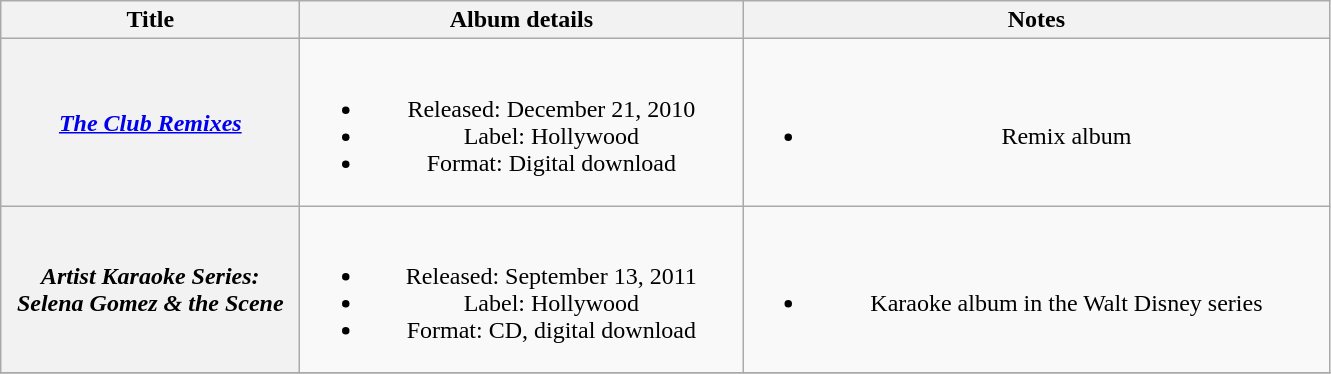<table class="wikitable plainrowheaders" style="text-align:center;">
<tr>
<th scope="col" style="width:12em;">Title</th>
<th scope="col" style="width:18em;">Album details</th>
<th scope="col" style="width:24em;">Notes</th>
</tr>
<tr>
<th scope="row"><em><a href='#'>The Club Remixes</a></em></th>
<td><br><ul><li>Released: December 21, 2010</li><li>Label: Hollywood</li><li>Format: Digital download</li></ul></td>
<td><br><ul><li>Remix album</li></ul></td>
</tr>
<tr>
<th scope="row"><em>Artist Karaoke Series: Selena Gomez & the Scene</em></th>
<td><br><ul><li>Released: September 13, 2011</li><li>Label: Hollywood</li><li>Format: CD, digital download</li></ul></td>
<td><br><ul><li>Karaoke album in the Walt Disney series</li></ul></td>
</tr>
<tr>
</tr>
</table>
